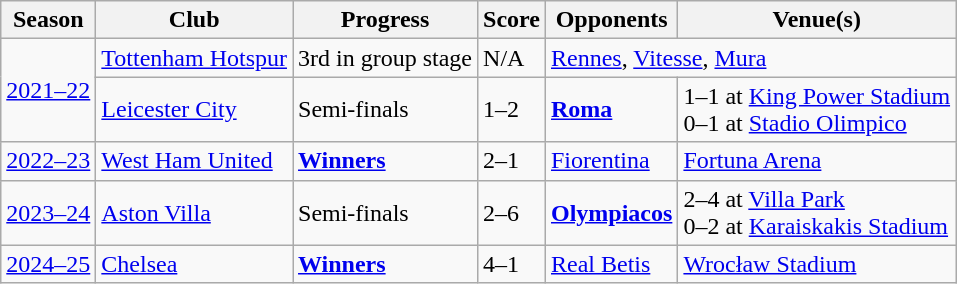<table class="wikitable">
<tr>
<th>Season</th>
<th>Club</th>
<th>Progress</th>
<th>Score</th>
<th>Opponents</th>
<th>Venue(s)</th>
</tr>
<tr>
<td rowspan=2><a href='#'>2021–22</a></td>
<td><a href='#'>Tottenham Hotspur</a></td>
<td>3rd in group stage</td>
<td>N/A</td>
<td colspan=2> <a href='#'>Rennes</a>,  <a href='#'>Vitesse</a>,  <a href='#'>Mura</a></td>
</tr>
<tr>
<td><a href='#'>Leicester City</a></td>
<td>Semi-finals</td>
<td>1–2</td>
<td> <strong><a href='#'>Roma</a></strong></td>
<td>1–1 at <a href='#'>King Power Stadium</a><br>0–1 at <a href='#'>Stadio Olimpico</a></td>
</tr>
<tr>
<td><a href='#'>2022–23</a></td>
<td><a href='#'>West Ham United</a></td>
<td><strong><a href='#'>Winners</a></strong></td>
<td>2–1</td>
<td> <a href='#'>Fiorentina</a></td>
<td><a href='#'>Fortuna Arena</a></td>
</tr>
<tr>
<td><a href='#'>2023–24</a></td>
<td><a href='#'>Aston Villa</a></td>
<td>Semi-finals</td>
<td>2–6</td>
<td> <strong><a href='#'>Olympiacos</a></strong></td>
<td>2–4 at <a href='#'>Villa Park</a><br>0–2 at <a href='#'>Karaiskakis Stadium</a></td>
</tr>
<tr>
<td><a href='#'>2024–25</a></td>
<td><a href='#'>Chelsea</a></td>
<td><strong><a href='#'>Winners</a></strong></td>
<td>4–1</td>
<td> <a href='#'>Real Betis</a></td>
<td><a href='#'>Wrocław Stadium</a></td>
</tr>
</table>
